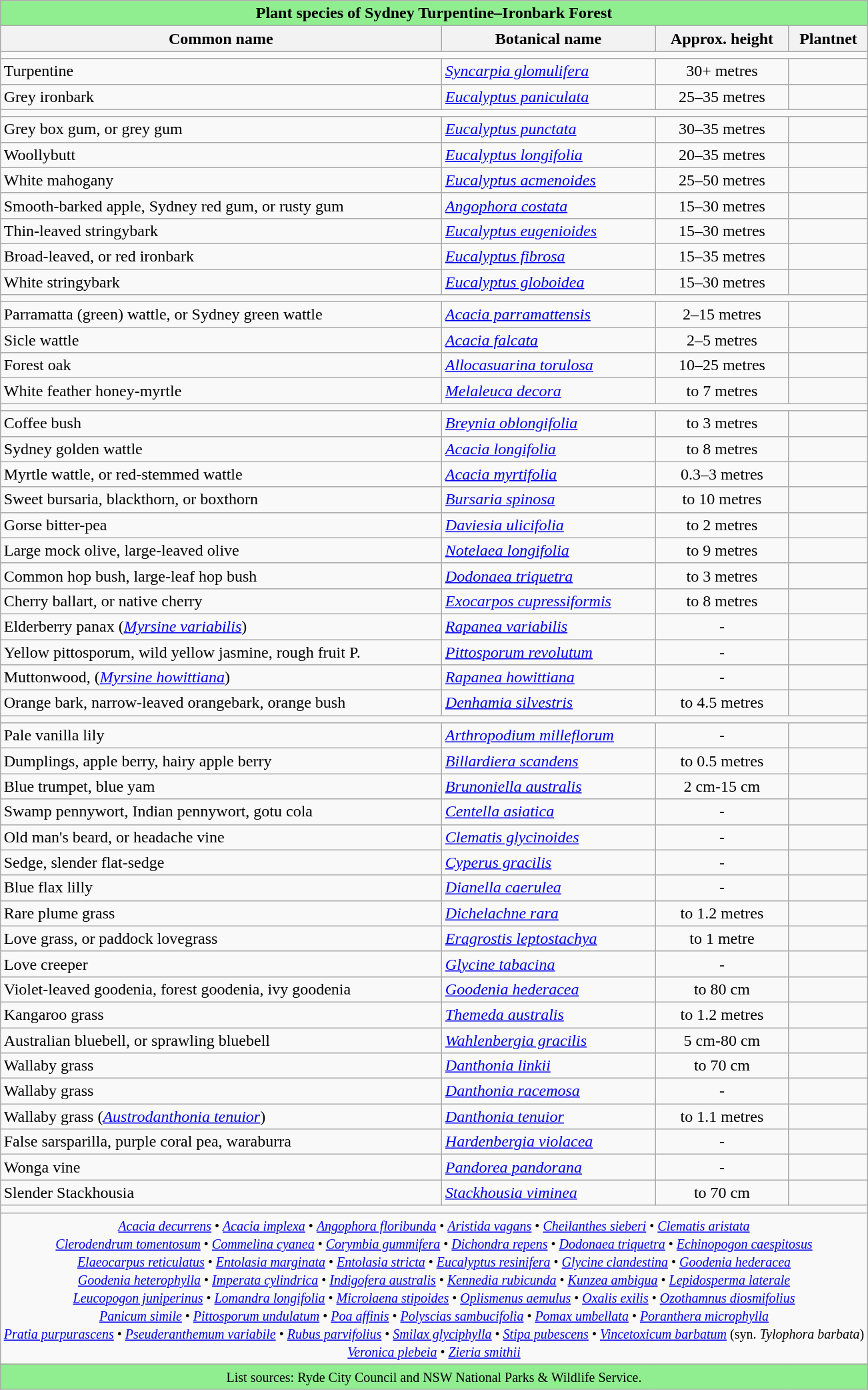<table class="wikitable" style="margin: 1em auto 1em auto; border-color: darkgreen;">
<tr>
<th colspan="4" style=" background-color: lightgreen;">Plant species of Sydney Turpentine–Ironbark Forest</th>
</tr>
<tr>
<th>Common name</th>
<th>Botanical name</th>
<th>Approx. height</th>
<th>Plantnet</th>
</tr>
<tr>
<td colspan="4" style="color: darkgreen;"></td>
</tr>
<tr>
<td>Turpentine</td>
<td><em><a href='#'>Syncarpia glomulifera</a></em></td>
<td align="center">30+ metres</td>
<td></td>
</tr>
<tr>
<td>Grey ironbark</td>
<td><em><a href='#'>Eucalyptus paniculata</a></em></td>
<td align="center">25–35 metres</td>
<td></td>
</tr>
<tr>
<td colspan="4" style="color: darkgreen;"></td>
</tr>
<tr>
<td>Grey box gum, or grey gum</td>
<td><em><a href='#'>Eucalyptus punctata</a></em></td>
<td align="center">30–35 metres</td>
<td></td>
</tr>
<tr>
<td>Woollybutt</td>
<td><em><a href='#'>Eucalyptus longifolia</a></em></td>
<td align="center">20–35 metres</td>
<td></td>
</tr>
<tr>
<td>White mahogany</td>
<td><em><a href='#'>Eucalyptus acmenoides</a></em></td>
<td align="center">25–50 metres</td>
<td></td>
</tr>
<tr>
<td>Smooth-barked apple, Sydney red gum, or rusty gum</td>
<td><em><a href='#'>Angophora costata</a></em></td>
<td align="center">15–30 metres</td>
<td></td>
</tr>
<tr>
<td>Thin-leaved stringybark</td>
<td><em><a href='#'>Eucalyptus eugenioides</a></em></td>
<td align="center">15–30 metres</td>
<td></td>
</tr>
<tr>
<td>Broad-leaved, or red ironbark</td>
<td><em><a href='#'>Eucalyptus fibrosa</a></em></td>
<td align="center">15–35 metres</td>
<td></td>
</tr>
<tr>
<td>White stringybark</td>
<td><em><a href='#'>Eucalyptus globoidea</a></em></td>
<td align="center">15–30 metres</td>
<td></td>
</tr>
<tr>
<td colspan="4" style="color: darkgreen;"></td>
</tr>
<tr>
<td>Parramatta (green) wattle, or Sydney green wattle</td>
<td><em><a href='#'>Acacia parramattensis</a></em></td>
<td align="center">2–15 metres</td>
<td></td>
</tr>
<tr>
<td>Sicle wattle</td>
<td><em><a href='#'>Acacia falcata</a></em></td>
<td align="center">2–5 metres</td>
<td></td>
</tr>
<tr>
<td>Forest oak</td>
<td><em><a href='#'>Allocasuarina torulosa</a></em></td>
<td align="center">10–25 metres</td>
<td></td>
</tr>
<tr>
<td>White feather honey-myrtle</td>
<td><em><a href='#'>Melaleuca decora</a></em></td>
<td align="center">to 7 metres</td>
<td></td>
</tr>
<tr>
<td colspan="4" style="color: darkgreen;"></td>
</tr>
<tr>
<td>Coffee bush</td>
<td><em><a href='#'>Breynia oblongifolia</a></em></td>
<td align="center">to 3 metres</td>
<td></td>
</tr>
<tr>
<td>Sydney golden wattle</td>
<td><em><a href='#'>Acacia longifolia</a></em></td>
<td align="center">to 8 metres</td>
<td></td>
</tr>
<tr>
<td>Myrtle wattle, or red-stemmed wattle</td>
<td><em><a href='#'>Acacia myrtifolia</a></em></td>
<td align="center">0.3–3 metres</td>
<td></td>
</tr>
<tr>
<td>Sweet bursaria, blackthorn, or boxthorn</td>
<td><em><a href='#'>Bursaria spinosa</a></em></td>
<td align="center">to 10 metres</td>
<td></td>
</tr>
<tr>
<td>Gorse bitter-pea</td>
<td><em><a href='#'>Daviesia ulicifolia</a></em></td>
<td align="center">to 2 metres</td>
<td></td>
</tr>
<tr>
<td>Large mock olive, large-leaved olive</td>
<td><em><a href='#'>Notelaea longifolia</a></em></td>
<td align="center">to 9 metres</td>
<td></td>
</tr>
<tr>
<td>Common hop bush, large-leaf hop bush</td>
<td><em><a href='#'>Dodonaea triquetra</a></em></td>
<td align="center">to 3 metres</td>
<td></td>
</tr>
<tr>
<td>Cherry ballart, or native cherry</td>
<td><em><a href='#'>Exocarpos cupressiformis</a></em></td>
<td align="center">to 8 metres</td>
<td></td>
</tr>
<tr>
<td>Elderberry panax (<em><a href='#'>Myrsine variabilis</a></em>)</td>
<td><em><a href='#'>Rapanea variabilis</a></em></td>
<td align="center">-</td>
<td></td>
</tr>
<tr>
<td>Yellow pittosporum, wild yellow jasmine, rough fruit P.</td>
<td><em><a href='#'>Pittosporum revolutum</a></em></td>
<td align="center">-</td>
<td></td>
</tr>
<tr>
<td>Muttonwood, (<em><a href='#'>Myrsine howittiana</a></em>)</td>
<td><em><a href='#'>Rapanea howittiana</a></em></td>
<td align="center">-</td>
<td></td>
</tr>
<tr>
<td>Orange bark, narrow-leaved orangebark, orange bush</td>
<td><em><a href='#'>Denhamia silvestris</a></em></td>
<td align="center">to 4.5 metres</td>
<td></td>
</tr>
<tr>
<td colspan="4" style="color: darkgreen;"></td>
</tr>
<tr>
<td>Pale vanilla lily</td>
<td><em><a href='#'>Arthropodium milleflorum</a></em></td>
<td align="center">-</td>
<td></td>
</tr>
<tr>
<td>Dumplings, apple berry, hairy apple berry</td>
<td><em><a href='#'>Billardiera scandens</a></em></td>
<td align="center">to 0.5 metres</td>
<td></td>
</tr>
<tr>
<td>Blue trumpet, blue yam</td>
<td><em><a href='#'>Brunoniella australis</a></em></td>
<td align="center">2 cm-15 cm</td>
<td></td>
</tr>
<tr>
<td>Swamp pennywort, Indian pennywort, gotu cola</td>
<td><em><a href='#'>Centella asiatica</a></em></td>
<td align="center">-</td>
<td></td>
</tr>
<tr>
<td>Old man's beard, or headache vine</td>
<td><em><a href='#'>Clematis glycinoides</a></em></td>
<td align="center">-</td>
<td></td>
</tr>
<tr>
<td>Sedge, slender flat-sedge</td>
<td><em><a href='#'>Cyperus gracilis</a></em></td>
<td align="center">-</td>
<td></td>
</tr>
<tr>
<td>Blue flax lilly</td>
<td><em><a href='#'>Dianella caerulea</a></em></td>
<td align="center">-</td>
<td></td>
</tr>
<tr>
<td>Rare plume grass</td>
<td><em><a href='#'>Dichelachne rara</a></em></td>
<td align="center">to 1.2 metres</td>
<td></td>
</tr>
<tr>
<td>Love grass, or paddock lovegrass</td>
<td><em><a href='#'>Eragrostis leptostachya</a></em></td>
<td align="center">to 1 metre</td>
<td></td>
</tr>
<tr>
<td>Love creeper</td>
<td><em><a href='#'>Glycine tabacina</a></em></td>
<td align="center">-</td>
<td></td>
</tr>
<tr>
<td>Violet-leaved goodenia, forest goodenia, ivy goodenia</td>
<td><em><a href='#'>Goodenia hederacea</a></em></td>
<td align="center">to 80 cm</td>
<td></td>
</tr>
<tr>
<td>Kangaroo grass</td>
<td><em><a href='#'>Themeda australis</a></em></td>
<td align="center">to 1.2 metres</td>
<td></td>
</tr>
<tr>
<td>Australian bluebell, or sprawling bluebell</td>
<td><em><a href='#'>Wahlenbergia gracilis</a></em></td>
<td align="center">5 cm-80 cm</td>
<td></td>
</tr>
<tr>
<td>Wallaby grass</td>
<td><em><a href='#'>Danthonia linkii</a></em></td>
<td align="center">to 70 cm</td>
<td></td>
</tr>
<tr>
<td>Wallaby grass</td>
<td><em><a href='#'>Danthonia racemosa</a></em></td>
<td align="center">-</td>
<td></td>
</tr>
<tr>
<td>Wallaby grass (<em><a href='#'>Austrodanthonia tenuior</a></em>)</td>
<td><em><a href='#'>Danthonia tenuior</a></em></td>
<td align="center">to 1.1 metres</td>
<td></td>
</tr>
<tr>
<td>False sarsparilla, purple coral pea, waraburra</td>
<td><em><a href='#'>Hardenbergia violacea</a></em></td>
<td align="center">-</td>
<td></td>
</tr>
<tr>
<td>Wonga vine</td>
<td><em><a href='#'>Pandorea pandorana</a></em></td>
<td align="center">-</td>
<td></td>
</tr>
<tr>
<td>Slender Stackhousia</td>
<td><em><a href='#'>Stackhousia viminea</a></em></td>
<td align="center">to 70 cm</td>
<td></td>
</tr>
<tr>
<td colspan="4" style="color: darkgreen;"></td>
</tr>
<tr>
<td colspan="4" style="text-align:center;"><small><em><a href='#'>Acacia decurrens</a></em> • <em><a href='#'>Acacia implexa</a></em> • <em><a href='#'>Angophora floribunda</a></em> • <em><a href='#'>Aristida vagans</a></em> • <em><a href='#'>Cheilanthes sieberi</a></em> • <em><a href='#'>Clematis aristata</a></em> <br> <em><a href='#'>Clerodendrum tomentosum</a></em> • <em><a href='#'>Commelina cyanea</a></em> • <em><a href='#'>Corymbia gummifera</a></em> • <em><a href='#'>Dichondra repens</a></em> • <em><a href='#'>Dodonaea triquetra</a></em> • <em><a href='#'>Echinopogon caespitosus</a></em> <br> <em><a href='#'>Elaeocarpus reticulatus</a></em> • <em><a href='#'>Entolasia marginata</a></em> • <em><a href='#'>Entolasia stricta</a></em> • <em><a href='#'>Eucalyptus resinifera</a></em> • <em><a href='#'>Glycine clandestina</a></em> • <em><a href='#'>Goodenia hederacea</a></em> <br> <em><a href='#'>Goodenia heterophylla</a></em> • <em><a href='#'>Imperata cylindrica</a></em> • <em><a href='#'>Indigofera australis</a></em> • <em><a href='#'>Kennedia rubicunda</a></em> • <em><a href='#'>Kunzea ambigua</a></em> • <em><a href='#'>Lepidosperma laterale</a></em> <br> <em><a href='#'>Leucopogon juniperinus</a></em> • <em><a href='#'>Lomandra longifolia</a></em> • <em><a href='#'>Microlaena stipoides</a></em> • <em><a href='#'>Oplismenus aemulus</a></em> • <em><a href='#'>Oxalis exilis</a></em> • <em><a href='#'>Ozothamnus diosmifolius</a></em> <br> <em><a href='#'>Panicum simile</a></em> • <em><a href='#'>Pittosporum undulatum</a></em> • <em><a href='#'>Poa affinis</a></em> • <em><a href='#'>Polyscias sambucifolia</a></em> • <em><a href='#'>Pomax umbellata</a></em> • <em><a href='#'>Poranthera microphylla</a></em> <br> <em><a href='#'>Pratia purpurascens</a></em> • <em><a href='#'>Pseuderanthemum variabile</a></em> • <em><a href='#'>Rubus parvifolius</a></em> • <em><a href='#'>Smilax glyciphylla</a></em> • <em><a href='#'>Stipa pubescens</a></em> • <em><a href='#'>Vincetoxicum barbatum</a></em> (syn. <em>Tylophora barbata</em>) <br> <em><a href='#'>Veronica plebeia</a></em> • <em><a href='#'>Zieria smithii</a></em></small></td>
</tr>
<tr>
<td colspan="4" style="background-color: lightgreen; text-align:center;"><small>List sources: Ryde City Council and NSW National Parks & Wildlife Service.</small></td>
</tr>
</table>
